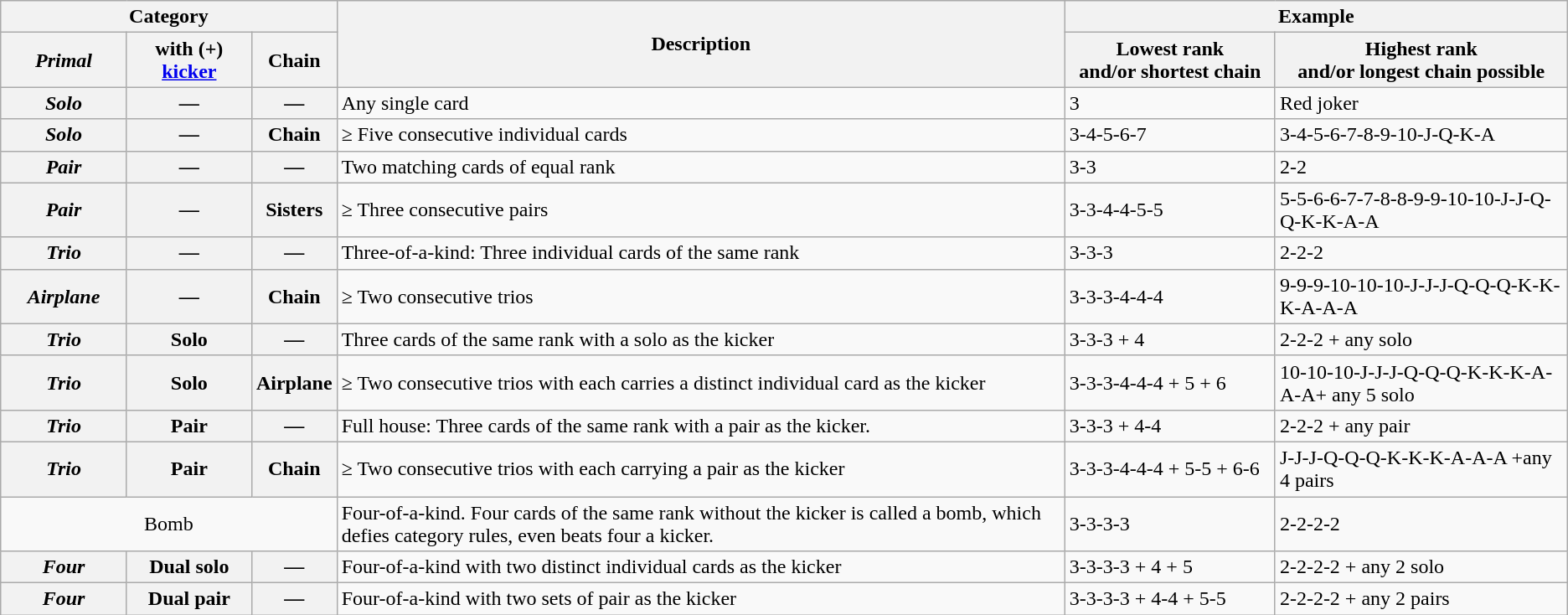<table class="wikitable" style="text-align:left">
<tr>
<th width="185" colspan="3">Category</th>
<th rowspan="2">Description</th>
<th colspan="2">Example</th>
</tr>
<tr>
<th width="93"><em>Primal</em></th>
<th width="92">with (+) <a href='#'>kicker</a></th>
<th>Chain</th>
<th width="160">Lowest rank<br>and/or shortest chain</th>
<th>Highest rank<br>and/or longest chain possible<br></th>
</tr>
<tr>
<th><em>Solo</em></th>
<th>—</th>
<th>—</th>
<td>Any single card</td>
<td>3</td>
<td>Red joker</td>
</tr>
<tr>
<th><em>Solo</em></th>
<th>—</th>
<th>Chain</th>
<td>≥ Five consecutive individual cards</td>
<td>3-4-5-6-7</td>
<td>3-4-5-6-7-8-9-10-J-Q-K-A</td>
</tr>
<tr>
<th><em>Pair</em></th>
<th>—</th>
<th>—</th>
<td>Two matching cards of equal rank</td>
<td>3-3</td>
<td>2-2</td>
</tr>
<tr>
<th><em>Pair</em></th>
<th>—</th>
<th>Sisters</th>
<td>≥ Three consecutive pairs</td>
<td>3-3-4-4-5-5</td>
<td>5-5-6-6-7-7-8-8-9-9-10-10-J-J-Q-Q-K-K-A-A</td>
</tr>
<tr>
<th><em>Trio</em></th>
<th>—</th>
<th>—</th>
<td>Three-of-a-kind: Three individual cards of the same rank</td>
<td>3-3-3</td>
<td>2-2-2</td>
</tr>
<tr>
<th><em>Airplane</em></th>
<th>—</th>
<th>Chain</th>
<td>≥ Two consecutive trios</td>
<td>3-3-3-4-4-4</td>
<td>9-9-9-10-10-10-J-J-J-Q-Q-Q-K-K-K-A-A-A</td>
</tr>
<tr>
<th><em>Trio</em></th>
<th>Solo</th>
<th>—</th>
<td>Three cards of the same rank with a solo as the kicker</td>
<td>3-3-3 + 4</td>
<td>2-2-2 + any solo</td>
</tr>
<tr>
<th><em>Trio</em></th>
<th>Solo</th>
<th>Airplane</th>
<td>≥ Two consecutive trios with each carries a distinct individual card as the kicker</td>
<td>3-3-3-4-4-4 + 5 + 6</td>
<td>10-10-10-J-J-J-Q-Q-Q-K-K-K-A-A-A+ any 5 solo</td>
</tr>
<tr>
<th><em>Trio</em></th>
<th>Pair</th>
<th>—</th>
<td>Full house: Three cards of the same rank with a pair as the kicker.</td>
<td>3-3-3 + 4-4</td>
<td>2-2-2 + any pair</td>
</tr>
<tr>
<th><em>Trio</em></th>
<th>Pair</th>
<th>Chain</th>
<td>≥ Two consecutive trios with each carrying a pair as the kicker</td>
<td>3-3-3-4-4-4 + 5-5 + 6-6</td>
<td>J-J-J-Q-Q-Q-K-K-K-A-A-A +any 4 pairs</td>
</tr>
<tr>
<td colspan="3" style="text-align:center">Bomb</td>
<td>Four-of-a-kind. Four cards of the same rank without the kicker is called a bomb, which defies category rules, even beats four  a kicker.</td>
<td>3-3-3-3</td>
<td>2-2-2-2</td>
</tr>
<tr>
<th><em>Four</em></th>
<th>Dual solo</th>
<th>—</th>
<td>Four-of-a-kind with two distinct individual cards as the kicker</td>
<td>3-3-3-3 + 4 + 5</td>
<td>2-2-2-2 + any 2 solo</td>
</tr>
<tr>
<th><em>Four</em></th>
<th>Dual pair</th>
<th>—</th>
<td>Four-of-a-kind with two sets of pair as the kicker</td>
<td>3-3-3-3 + 4-4 + 5-5</td>
<td>2-2-2-2 + any 2 pairs</td>
</tr>
</table>
